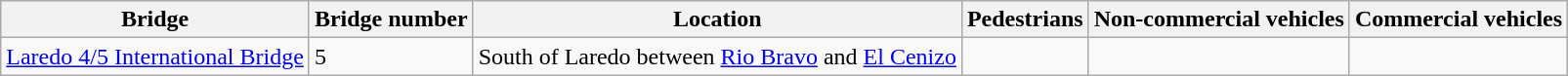<table class="wikitable">
<tr>
<th>Bridge</th>
<th>Bridge number</th>
<th>Location</th>
<th>Pedestrians</th>
<th>Non-commercial vehicles</th>
<th>Commercial vehicles</th>
</tr>
<tr>
<td><a href='#'>Laredo 4/5 International Bridge</a></td>
<td>5</td>
<td>South of Laredo between <a href='#'>Rio Bravo</a> and <a href='#'>El Cenizo</a></td>
<td></td>
<td></td>
<td></td>
</tr>
</table>
